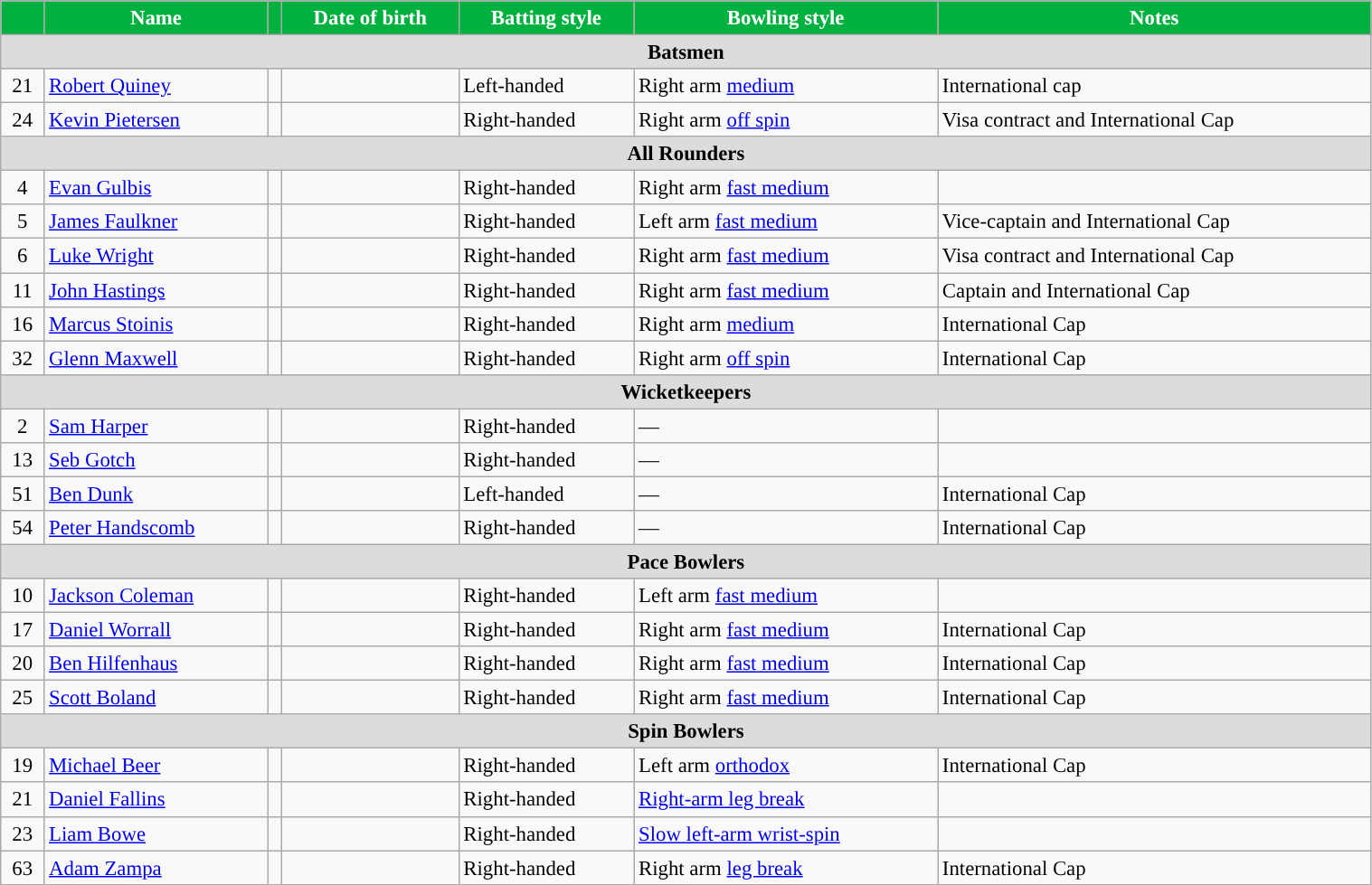<table class="wikitable" style="font-size:95%;" width="80%">
<tr>
<th style="background:#00B13F; color:white"></th>
<th style="background:#00B13F; color:white">Name</th>
<th style="background:#00B13F; color:white"></th>
<th style="background:#00B13F; color:white">Date of birth</th>
<th style="background:#00B13F; color:white">Batting style</th>
<th style="background:#00B13F; color:white">Bowling style</th>
<th style="background:#00B13F; color:white">Notes</th>
</tr>
<tr>
<th colspan="7"  style="background:#dcdcdc; text-align:center;">Batsmen</th>
</tr>
<tr>
<td style="text-align:center">21</td>
<td><a href='#'>Robert Quiney</a></td>
<td style="text-align:center"></td>
<td></td>
<td>Left-handed</td>
<td>Right arm <a href='#'>medium</a></td>
<td>International cap</td>
</tr>
<tr>
<td style="text-align:center">24</td>
<td><a href='#'>Kevin Pietersen</a></td>
<td style="text-align:center"></td>
<td></td>
<td>Right-handed</td>
<td>Right arm <a href='#'>off spin</a></td>
<td>Visa contract and International Cap</td>
</tr>
<tr>
<th colspan="7"  style="background:#dcdcdc; text-align:center;">All Rounders</th>
</tr>
<tr>
<td style="text-align:center">4</td>
<td><a href='#'>Evan Gulbis</a></td>
<td style="text-align:center"></td>
<td></td>
<td>Right-handed</td>
<td>Right arm <a href='#'>fast medium</a></td>
<td></td>
</tr>
<tr>
<td style="text-align:center">5</td>
<td><a href='#'>James Faulkner</a></td>
<td style="text-align:center"></td>
<td></td>
<td>Right-handed</td>
<td>Left arm <a href='#'>fast medium</a></td>
<td>Vice-captain and International Cap</td>
</tr>
<tr>
<td style="text-align:center">6</td>
<td><a href='#'>Luke Wright</a></td>
<td style="text-align:center"></td>
<td></td>
<td>Right-handed</td>
<td>Right arm <a href='#'>fast medium</a></td>
<td>Visa contract and International Cap</td>
</tr>
<tr>
<td style="text-align:center">11</td>
<td><a href='#'>John Hastings</a></td>
<td style="text-align:center"></td>
<td></td>
<td>Right-handed</td>
<td>Right arm <a href='#'>fast medium</a></td>
<td>Captain and International Cap</td>
</tr>
<tr>
<td style="text-align:center">16</td>
<td><a href='#'>Marcus Stoinis</a></td>
<td style="text-align:center"></td>
<td></td>
<td>Right-handed</td>
<td>Right arm <a href='#'>medium</a></td>
<td>International Cap</td>
</tr>
<tr>
<td style="text-align:center">32</td>
<td><a href='#'>Glenn Maxwell</a></td>
<td style="text-align:center"></td>
<td></td>
<td>Right-handed</td>
<td>Right arm <a href='#'>off spin</a></td>
<td>International Cap</td>
</tr>
<tr ->
<th colspan="7"  style="background:#dcdcdc; text-align:center;">Wicketkeepers</th>
</tr>
<tr>
<td style="text-align:center">2</td>
<td><a href='#'>Sam Harper</a></td>
<td style="text-align:center"></td>
<td></td>
<td>Right-handed</td>
<td>—</td>
<td></td>
</tr>
<tr>
<td style="text-align:center">13</td>
<td><a href='#'>Seb Gotch</a></td>
<td style="text-align:center"></td>
<td></td>
<td>Right-handed</td>
<td>—</td>
<td></td>
</tr>
<tr>
<td style="text-align:center">51</td>
<td><a href='#'>Ben Dunk</a></td>
<td style="text-align:center"></td>
<td></td>
<td>Left-handed</td>
<td>—</td>
<td>International Cap</td>
</tr>
<tr>
<td style="text-align:center">54</td>
<td><a href='#'>Peter Handscomb</a></td>
<td style="text-align:center"></td>
<td></td>
<td>Right-handed</td>
<td>—</td>
<td>International Cap</td>
</tr>
<tr>
<th colspan="7"  style="background:#dcdcdc; text-align:center;">Pace Bowlers</th>
</tr>
<tr>
<td style="text-align:center">10</td>
<td><a href='#'>Jackson Coleman</a></td>
<td style="text-align:center"></td>
<td></td>
<td>Right-handed</td>
<td>Left arm <a href='#'>fast medium</a></td>
<td></td>
</tr>
<tr>
<td style="text-align:center">17</td>
<td><a href='#'>Daniel Worrall</a></td>
<td style="text-align:center"></td>
<td></td>
<td>Right-handed</td>
<td>Right arm <a href='#'>fast medium</a></td>
<td>International Cap</td>
</tr>
<tr>
<td style="text-align:center">20</td>
<td><a href='#'>Ben Hilfenhaus</a></td>
<td style="text-align:center"></td>
<td></td>
<td>Right-handed</td>
<td>Right arm <a href='#'>fast medium</a></td>
<td>International Cap</td>
</tr>
<tr>
<td style="text-align:center">25</td>
<td><a href='#'>Scott Boland</a></td>
<td style="text-align:center"></td>
<td></td>
<td>Right-handed</td>
<td>Right arm <a href='#'>fast medium</a></td>
<td>International Cap</td>
</tr>
<tr>
<th colspan="7"  style="background:#dcdcdc; text-align:center;">Spin Bowlers</th>
</tr>
<tr>
<td style="text-align:center">19</td>
<td><a href='#'>Michael Beer</a></td>
<td style="text-align:center"></td>
<td></td>
<td>Right-handed</td>
<td>Left arm <a href='#'>orthodox</a></td>
<td>International Cap</td>
</tr>
<tr>
<td style="text-align:center">21</td>
<td><a href='#'>Daniel Fallins</a></td>
<td style="text-align:center"></td>
<td></td>
<td>Right-handed</td>
<td><a href='#'>Right-arm leg break</a></td>
<td></td>
</tr>
<tr>
<td style="text-align:center">23</td>
<td><a href='#'>Liam Bowe</a></td>
<td style="text-align:center"></td>
<td></td>
<td>Right-handed</td>
<td><a href='#'>Slow left-arm wrist-spin</a></td>
<td></td>
</tr>
<tr>
<td style="text-align:center">63</td>
<td><a href='#'>Adam Zampa</a></td>
<td style="text-align:center"></td>
<td></td>
<td>Right-handed</td>
<td>Right arm <a href='#'>leg break</a></td>
<td>International Cap</td>
</tr>
</table>
